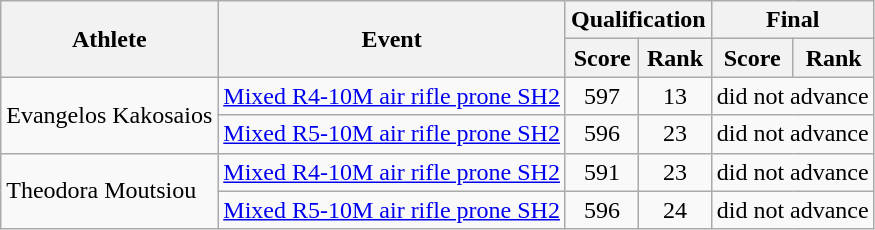<table class=wikitable>
<tr>
<th rowspan="2">Athlete</th>
<th rowspan="2">Event</th>
<th colspan="2">Qualification</th>
<th colspan="2">Final</th>
</tr>
<tr>
<th>Score</th>
<th>Rank</th>
<th>Score</th>
<th>Rank</th>
</tr>
<tr>
<td rowspan=2>Evangelos Kakosaios</td>
<td><a href='#'>Mixed R4-10M air rifle prone SH2</a></td>
<td align="center">597</td>
<td align="center">13</td>
<td align="center" colspan=2>did not advance</td>
</tr>
<tr>
<td><a href='#'>Mixed R5-10M air rifle prone SH2</a></td>
<td align="center">596</td>
<td align="center">23</td>
<td align="center" colspan=2>did not advance</td>
</tr>
<tr>
<td rowspan=2>Theodora Moutsiou</td>
<td><a href='#'>Mixed R4-10M air rifle prone SH2</a></td>
<td align="center">591</td>
<td align="center">23</td>
<td align="center" colspan=2>did not advance</td>
</tr>
<tr>
<td><a href='#'>Mixed R5-10M air rifle prone SH2</a></td>
<td align="center">596</td>
<td align="center">24</td>
<td align="center" colspan=2>did not advance</td>
</tr>
</table>
